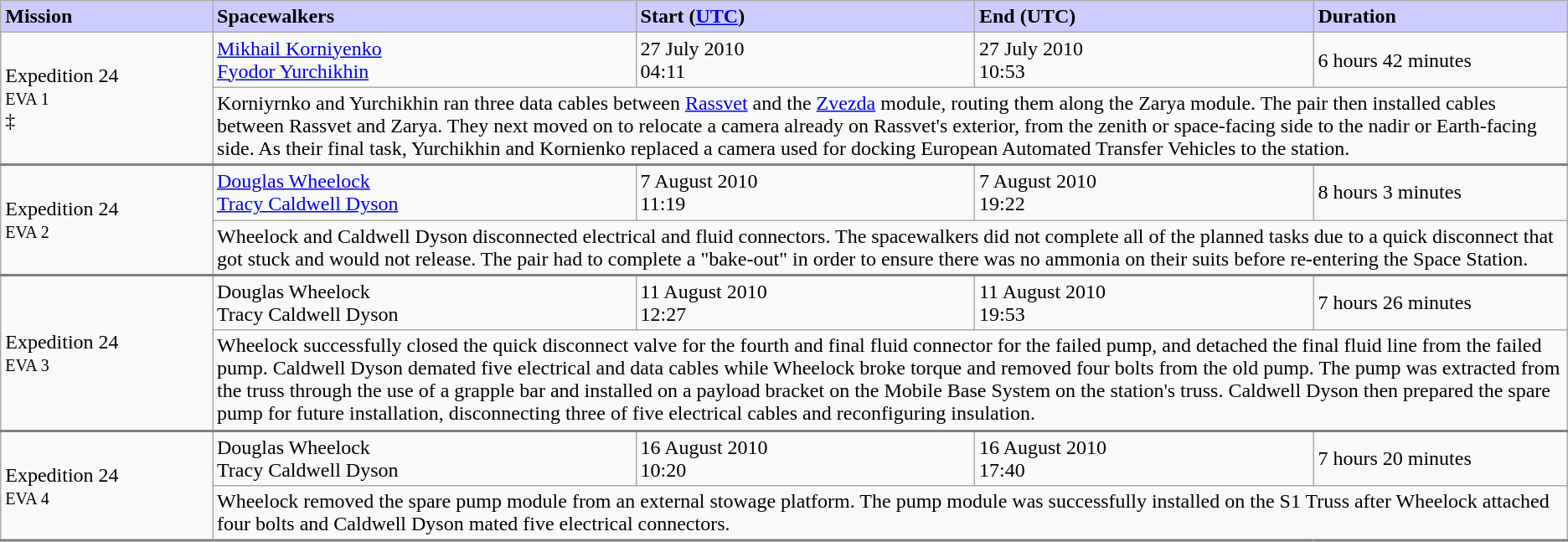<table class="wikitable">
<tr>
<th width="10%" style="background:#ccccff;color:black;text-align:left"><strong>Mission</strong></th>
<th width="20%" style="background:#ccccff;color:black;text-align:left"><strong>Spacewalkers</strong></th>
<th width="16%" style="background:#ccccff;color:black;text-align:left"><strong>Start (<a href='#'>UTC</a>)</strong></th>
<th width="16%" style="background:#ccccff;color:black;text-align:left"><strong>End (UTC)</strong></th>
<th width="12%" style="background:#ccccff;color:black;text-align:left"><strong>Duration</strong></th>
</tr>
<tr>
<td rowspan=2 style="border-bottom:2px solid grey;">Expedition 24<br><small>EVA 1</small><br>‡</td>
<td><a href='#'>Mikhail Korniyenko</a><br><a href='#'>Fyodor Yurchikhin</a></td>
<td>27 July 2010 <br> 04:11</td>
<td>27 July 2010 <br> 10:53</td>
<td>6 hours 42 minutes</td>
</tr>
<tr>
<td colspan=4 style="border-bottom:2px solid grey;">Korniyrnko and Yurchikhin ran three data cables between <a href='#'>Rassvet</a> and the <a href='#'>Zvezda</a> module, routing them along the Zarya module. The pair then installed cables between Rassvet and Zarya. They next moved on to relocate a camera already on Rassvet's exterior, from the zenith or space-facing side to the nadir or Earth-facing side. As their final task, Yurchikhin and Kornienko replaced a camera used for docking European Automated Transfer Vehicles to the station.</td>
</tr>
<tr>
<td rowspan=2 style="border-bottom:2px solid grey;">Expedition 24<br><small>EVA 2</small><br></td>
<td><a href='#'>Douglas Wheelock</a><br><a href='#'>Tracy Caldwell Dyson</a></td>
<td>7 August 2010 <br> 11:19</td>
<td>7 August 2010 <br> 19:22</td>
<td>8 hours 3 minutes</td>
</tr>
<tr>
<td colspan=4 style="border-bottom:2px solid grey;">Wheelock and Caldwell Dyson disconnected electrical and fluid connectors. The spacewalkers did not complete all of the planned tasks due to a quick disconnect that got stuck and would not release. The pair had to complete a "bake-out" in order to ensure there was no ammonia on their suits before re-entering the Space Station.</td>
</tr>
<tr>
<td rowspan=2 style="border-bottom:2px solid grey;">Expedition 24<br><small>EVA 3</small><br></td>
<td>Douglas Wheelock<br>Tracy Caldwell Dyson</td>
<td>11 August 2010 <br> 12:27</td>
<td>11 August 2010 <br> 19:53</td>
<td>7 hours 26 minutes</td>
</tr>
<tr>
<td colspan=4 style="border-bottom:2px solid grey;">Wheelock successfully closed the quick disconnect valve for the fourth and final fluid connector for the failed pump, and detached the final fluid line from the failed pump. Caldwell Dyson demated five electrical and data cables while Wheelock broke torque and removed four bolts from the old pump. The pump was extracted from the truss through the use of a grapple bar and installed on a payload bracket on the Mobile Base System on the station's truss. Caldwell Dyson then prepared the spare pump for future installation, disconnecting three of five electrical cables and reconfiguring insulation.</td>
</tr>
<tr>
<td rowspan=2 style="border-bottom:2px solid grey;">Expedition 24<br><small>EVA 4</small><br></td>
<td>Douglas Wheelock<br>Tracy Caldwell Dyson</td>
<td>16 August 2010 <br> 10:20</td>
<td>16 August 2010 <br> 17:40</td>
<td>7 hours 20 minutes</td>
</tr>
<tr>
<td colspan=4 style="border-bottom:2px solid grey;">Wheelock removed the spare pump module from an external stowage platform. The pump module was successfully installed on the S1 Truss after Wheelock attached four bolts and Caldwell Dyson mated five electrical connectors.</td>
</tr>
</table>
